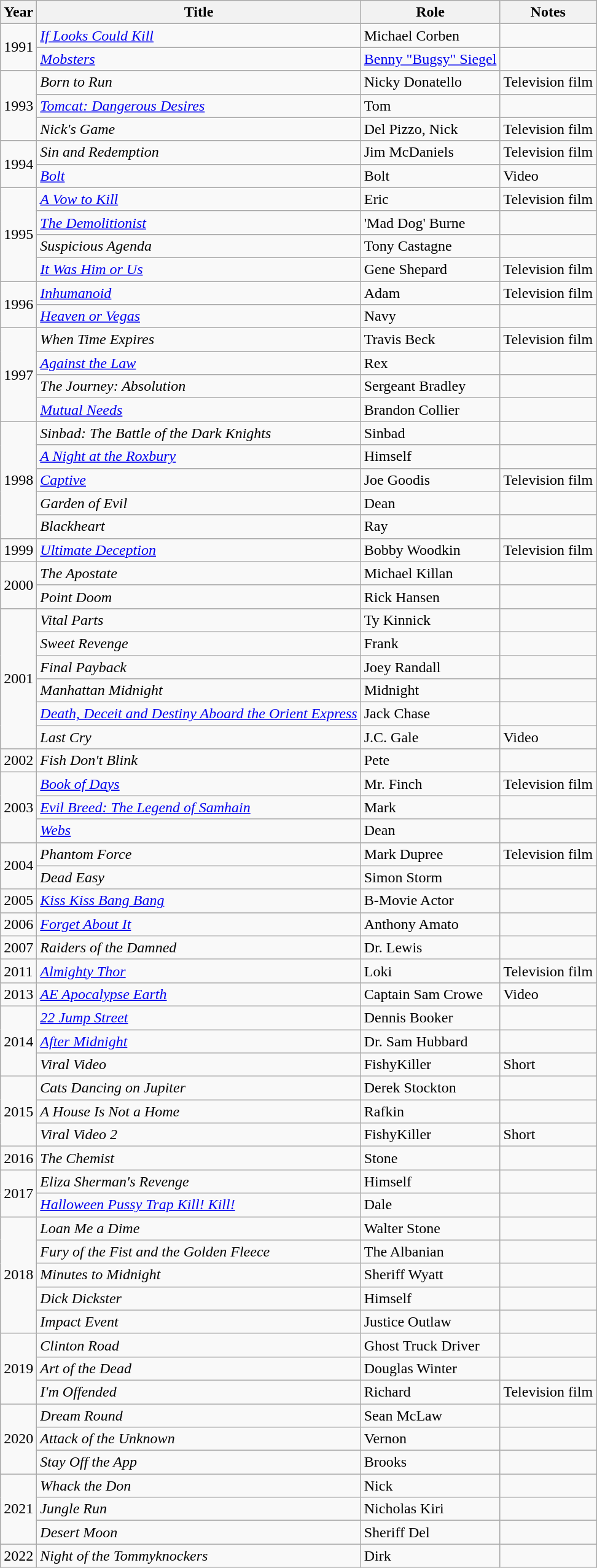<table class="wikitable">
<tr>
<th>Year</th>
<th>Title</th>
<th>Role</th>
<th>Notes</th>
</tr>
<tr>
<td rowspan="2">1991</td>
<td><em><a href='#'>If Looks Could Kill</a></em></td>
<td>Michael Corben</td>
<td></td>
</tr>
<tr>
<td><em><a href='#'>Mobsters</a></em></td>
<td><a href='#'>Benny "Bugsy" Siegel</a></td>
<td></td>
</tr>
<tr>
<td rowspan="3">1993</td>
<td><em>Born to Run</em></td>
<td>Nicky Donatello</td>
<td>Television film</td>
</tr>
<tr>
<td><em><a href='#'>Tomcat: Dangerous Desires</a></em></td>
<td>Tom</td>
<td></td>
</tr>
<tr>
<td><em>Nick's Game</em></td>
<td>Del Pizzo, Nick</td>
<td>Television film</td>
</tr>
<tr>
<td rowspan="2">1994</td>
<td><em>Sin and Redemption</em></td>
<td>Jim McDaniels</td>
<td>Television film</td>
</tr>
<tr>
<td><em><a href='#'>Bolt</a></em></td>
<td>Bolt</td>
<td>Video</td>
</tr>
<tr>
<td rowspan="4">1995</td>
<td><em><a href='#'>A Vow to Kill</a></em></td>
<td>Eric</td>
<td>Television film</td>
</tr>
<tr>
<td><em><a href='#'>The Demolitionist</a></em></td>
<td>'Mad Dog' Burne</td>
<td></td>
</tr>
<tr>
<td><em>Suspicious Agenda</em></td>
<td>Tony Castagne</td>
<td></td>
</tr>
<tr>
<td><em><a href='#'>It Was Him or Us</a></em></td>
<td>Gene Shepard</td>
<td>Television film</td>
</tr>
<tr>
<td rowspan="2">1996</td>
<td><em><a href='#'>Inhumanoid</a></em></td>
<td>Adam</td>
<td>Television film</td>
</tr>
<tr>
<td><em><a href='#'>Heaven or Vegas</a></em></td>
<td>Navy</td>
<td></td>
</tr>
<tr>
<td rowspan="4">1997</td>
<td><em>When Time Expires</em></td>
<td>Travis Beck</td>
<td>Television film</td>
</tr>
<tr>
<td><em><a href='#'>Against the Law</a></em></td>
<td>Rex</td>
<td></td>
</tr>
<tr>
<td><em>The Journey: Absolution</em></td>
<td>Sergeant Bradley</td>
<td></td>
</tr>
<tr>
<td><em><a href='#'>Mutual Needs</a></em></td>
<td>Brandon Collier</td>
<td></td>
</tr>
<tr>
<td rowspan="5">1998</td>
<td><em>Sinbad: The Battle of the Dark Knights</em></td>
<td>Sinbad</td>
<td></td>
</tr>
<tr>
<td><em><a href='#'>A Night at the Roxbury</a></em></td>
<td>Himself</td>
<td></td>
</tr>
<tr>
<td><em><a href='#'>Captive</a></em></td>
<td>Joe Goodis</td>
<td>Television film</td>
</tr>
<tr>
<td><em>Garden of Evil</em></td>
<td>Dean</td>
<td></td>
</tr>
<tr>
<td><em>Blackheart</em></td>
<td>Ray</td>
<td></td>
</tr>
<tr>
<td>1999</td>
<td><em><a href='#'>Ultimate Deception</a></em></td>
<td>Bobby Woodkin</td>
<td>Television film</td>
</tr>
<tr>
<td rowspan="2">2000</td>
<td><em>The Apostate</em></td>
<td>Michael Killan</td>
<td></td>
</tr>
<tr>
<td><em>Point Doom</em></td>
<td>Rick Hansen</td>
<td></td>
</tr>
<tr>
<td rowspan="6">2001</td>
<td><em>Vital Parts</em></td>
<td>Ty Kinnick</td>
<td></td>
</tr>
<tr>
<td><em>Sweet Revenge</em></td>
<td>Frank</td>
<td></td>
</tr>
<tr>
<td><em>Final Payback</em></td>
<td>Joey Randall</td>
<td></td>
</tr>
<tr>
<td><em>Manhattan Midnight</em></td>
<td>Midnight</td>
<td></td>
</tr>
<tr>
<td><em><a href='#'>Death, Deceit and Destiny Aboard the Orient Express</a></em></td>
<td>Jack Chase</td>
<td></td>
</tr>
<tr>
<td><em>Last Cry</em></td>
<td>J.C. Gale</td>
<td>Video</td>
</tr>
<tr>
<td>2002</td>
<td><em>Fish Don't Blink</em></td>
<td>Pete</td>
<td></td>
</tr>
<tr>
<td rowspan="3">2003</td>
<td><em><a href='#'>Book of Days</a></em></td>
<td>Mr. Finch</td>
<td>Television film</td>
</tr>
<tr>
<td><em><a href='#'>Evil Breed: The Legend of Samhain</a></em></td>
<td>Mark</td>
<td></td>
</tr>
<tr>
<td><em><a href='#'>Webs</a></em></td>
<td>Dean</td>
<td></td>
</tr>
<tr>
<td rowspan="2">2004</td>
<td><em>Phantom Force</em></td>
<td>Mark Dupree</td>
<td>Television film</td>
</tr>
<tr>
<td><em>Dead Easy</em></td>
<td>Simon Storm</td>
<td></td>
</tr>
<tr>
<td>2005</td>
<td><em><a href='#'>Kiss Kiss Bang Bang</a></em></td>
<td>B-Movie Actor</td>
<td></td>
</tr>
<tr>
<td>2006</td>
<td><em><a href='#'>Forget About It</a></em></td>
<td>Anthony Amato</td>
<td></td>
</tr>
<tr>
<td>2007</td>
<td><em>Raiders of the Damned</em></td>
<td>Dr. Lewis</td>
<td></td>
</tr>
<tr>
<td>2011</td>
<td><em><a href='#'>Almighty Thor</a></em></td>
<td>Loki</td>
<td>Television film</td>
</tr>
<tr>
<td>2013</td>
<td><em><a href='#'>AE Apocalypse Earth</a></em></td>
<td>Captain Sam Crowe</td>
<td>Video</td>
</tr>
<tr>
<td rowspan="3">2014</td>
<td><em><a href='#'>22 Jump Street</a></em></td>
<td>Dennis Booker</td>
<td></td>
</tr>
<tr>
<td><em><a href='#'>After Midnight</a></em></td>
<td>Dr. Sam Hubbard</td>
<td></td>
</tr>
<tr>
<td><em>Viral Video</em></td>
<td>FishyKiller</td>
<td>Short</td>
</tr>
<tr>
<td rowspan="3">2015</td>
<td><em>Cats Dancing on Jupiter</em></td>
<td>Derek Stockton</td>
<td></td>
</tr>
<tr>
<td><em>A House Is Not a Home</em></td>
<td>Rafkin</td>
<td></td>
</tr>
<tr>
<td><em>Viral Video 2</em></td>
<td>FishyKiller</td>
<td>Short</td>
</tr>
<tr>
<td>2016</td>
<td><em>The Chemist</em></td>
<td>Stone</td>
<td></td>
</tr>
<tr>
<td rowspan="2">2017</td>
<td><em>Eliza Sherman's Revenge</em></td>
<td>Himself</td>
<td></td>
</tr>
<tr>
<td><em><a href='#'>Halloween Pussy Trap Kill! Kill!</a></em></td>
<td>Dale</td>
<td></td>
</tr>
<tr>
<td rowspan="5">2018</td>
<td><em>Loan Me a Dime</em></td>
<td>Walter Stone</td>
<td></td>
</tr>
<tr>
<td><em>Fury of the Fist and the Golden Fleece</em></td>
<td>The Albanian</td>
<td></td>
</tr>
<tr>
<td><em>Minutes to Midnight</em></td>
<td>Sheriff Wyatt</td>
<td></td>
</tr>
<tr>
<td><em>Dick Dickster</em></td>
<td>Himself</td>
<td></td>
</tr>
<tr>
<td><em>Impact Event</em></td>
<td>Justice Outlaw</td>
<td></td>
</tr>
<tr>
<td rowspan="3">2019</td>
<td><em>Clinton Road</em></td>
<td>Ghost Truck Driver</td>
<td></td>
</tr>
<tr>
<td><em>Art of the Dead</em></td>
<td>Douglas Winter</td>
<td></td>
</tr>
<tr>
<td><em>I'm Offended</em></td>
<td>Richard</td>
<td>Television film</td>
</tr>
<tr>
<td rowspan="3">2020</td>
<td><em>Dream Round</em></td>
<td>Sean McLaw</td>
<td></td>
</tr>
<tr>
<td><em>Attack of the Unknown</em></td>
<td>Vernon</td>
<td></td>
</tr>
<tr>
<td><em>Stay Off the App</em></td>
<td>Brooks</td>
<td></td>
</tr>
<tr>
<td rowspan="3">2021</td>
<td><em>Whack the Don</em></td>
<td>Nick</td>
<td></td>
</tr>
<tr>
<td><em>Jungle Run</em></td>
<td>Nicholas Kiri</td>
<td></td>
</tr>
<tr>
<td><em>Desert Moon</em></td>
<td>Sheriff Del</td>
<td></td>
</tr>
<tr>
<td>2022</td>
<td><em>Night of the Tommyknockers</em></td>
<td>Dirk</td>
<td></td>
</tr>
</table>
